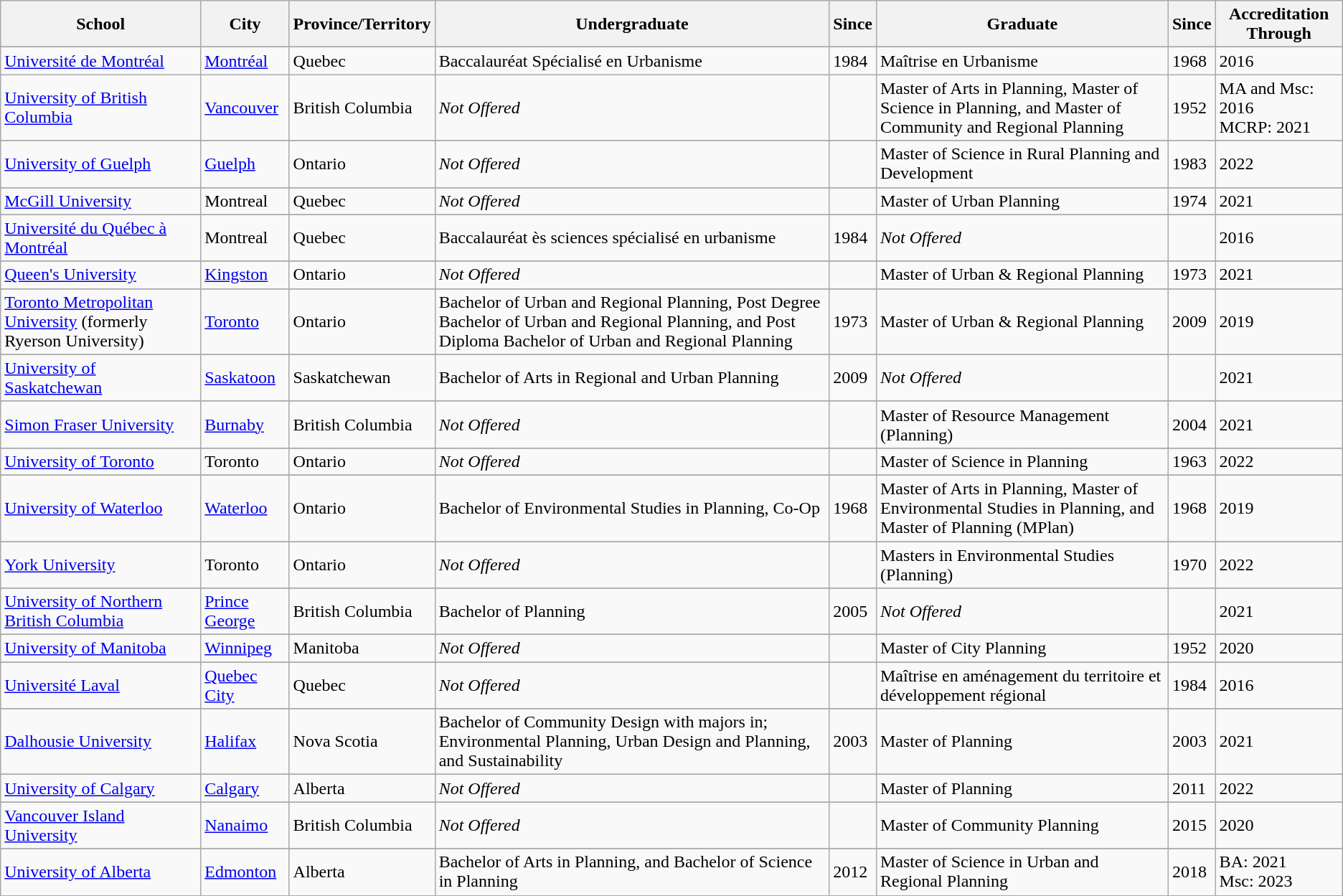<table class="wikitable sortable">
<tr>
<th>School</th>
<th>City</th>
<th>Province/Territory</th>
<th>Undergraduate</th>
<th>Since</th>
<th>Graduate</th>
<th>Since</th>
<th>Accreditation Through</th>
</tr>
<tr>
</tr>
<tr>
<td><a href='#'>Université de Montréal</a></td>
<td><a href='#'>Montréal</a></td>
<td>Quebec</td>
<td>Baccalauréat Spécialisé en Urbanisme</td>
<td>1984</td>
<td>Maîtrise en Urbanisme</td>
<td>1968</td>
<td>2016</td>
</tr>
<tr>
<td><a href='#'>University of British Columbia</a></td>
<td><a href='#'>Vancouver</a></td>
<td>British Columbia</td>
<td><em>Not Offered</em></td>
<td></td>
<td>Master of Arts in Planning, Master of Science in Planning, and Master of Community and Regional Planning</td>
<td>1952</td>
<td>MA and Msc: 2016<br>MCRP: 2021</td>
</tr>
<tr>
</tr>
<tr>
<td><a href='#'>University of Guelph</a></td>
<td><a href='#'>Guelph</a></td>
<td>Ontario</td>
<td><em>Not Offered</em></td>
<td></td>
<td>Master of Science in Rural Planning and Development</td>
<td>1983</td>
<td>2022</td>
</tr>
<tr>
</tr>
<tr>
<td><a href='#'>McGill University</a></td>
<td>Montreal</td>
<td>Quebec</td>
<td><em>Not Offered</em></td>
<td></td>
<td>Master of Urban Planning</td>
<td>1974</td>
<td>2021</td>
</tr>
<tr>
</tr>
<tr>
<td><a href='#'>Université du Québec à Montréal</a></td>
<td>Montreal</td>
<td>Quebec</td>
<td>Baccalauréat ès sciences spécialisé en urbanisme</td>
<td>1984</td>
<td><em>Not Offered</em></td>
<td></td>
<td>2016</td>
</tr>
<tr>
</tr>
<tr>
<td><a href='#'>Queen's University</a></td>
<td><a href='#'>Kingston</a></td>
<td>Ontario</td>
<td><em>Not Offered</em></td>
<td></td>
<td>Master of Urban & Regional Planning</td>
<td>1973</td>
<td>2021</td>
</tr>
<tr>
</tr>
<tr>
<td><a href='#'>Toronto Metropolitan University</a> (formerly Ryerson University)</td>
<td><a href='#'>Toronto</a></td>
<td>Ontario</td>
<td>Bachelor of Urban and Regional Planning, Post Degree Bachelor of Urban and Regional Planning, and Post Diploma Bachelor of Urban and Regional Planning</td>
<td>1973</td>
<td>Master of Urban & Regional Planning</td>
<td>2009</td>
<td>2019</td>
</tr>
<tr>
</tr>
<tr>
<td><a href='#'>University of Saskatchewan</a></td>
<td><a href='#'>Saskatoon</a></td>
<td>Saskatchewan</td>
<td>Bachelor of Arts in Regional and Urban Planning</td>
<td>2009</td>
<td><em>Not Offered</em></td>
<td></td>
<td>2021</td>
</tr>
<tr>
</tr>
<tr>
<td><a href='#'>Simon Fraser University</a></td>
<td><a href='#'>Burnaby</a></td>
<td>British Columbia</td>
<td><em>Not Offered</em></td>
<td></td>
<td>Master of Resource Management (Planning)</td>
<td>2004</td>
<td>2021</td>
</tr>
<tr>
</tr>
<tr>
<td><a href='#'>University of Toronto</a></td>
<td>Toronto</td>
<td>Ontario</td>
<td><em>Not Offered</em></td>
<td></td>
<td>Master of Science in Planning</td>
<td>1963</td>
<td>2022</td>
</tr>
<tr>
</tr>
<tr>
<td><a href='#'>University of Waterloo</a></td>
<td><a href='#'>Waterloo</a></td>
<td>Ontario</td>
<td>Bachelor of Environmental Studies in Planning, Co-Op</td>
<td>1968</td>
<td>Master of Arts in Planning, Master of Environmental Studies in Planning, and Master of Planning (MPlan)</td>
<td>1968</td>
<td>2019</td>
</tr>
<tr>
</tr>
<tr>
<td><a href='#'>York University</a></td>
<td>Toronto</td>
<td>Ontario</td>
<td><em>Not Offered</em></td>
<td></td>
<td>Masters in Environmental Studies (Planning)</td>
<td>1970</td>
<td>2022</td>
</tr>
<tr>
</tr>
<tr>
<td><a href='#'>University of Northern British Columbia</a></td>
<td><a href='#'>Prince George</a></td>
<td>British Columbia</td>
<td>Bachelor of Planning</td>
<td>2005</td>
<td><em>Not Offered</em></td>
<td></td>
<td>2021</td>
</tr>
<tr>
</tr>
<tr>
<td><a href='#'>University of Manitoba</a></td>
<td><a href='#'>Winnipeg</a></td>
<td>Manitoba</td>
<td><em>Not Offered</em></td>
<td></td>
<td>Master of City Planning</td>
<td>1952</td>
<td>2020</td>
</tr>
<tr>
</tr>
<tr>
<td><a href='#'>Université Laval</a></td>
<td><a href='#'>Quebec City</a></td>
<td>Quebec</td>
<td><em>Not Offered</em></td>
<td></td>
<td>Maîtrise en aménagement du territoire et développement régional</td>
<td>1984</td>
<td>2016</td>
</tr>
<tr>
</tr>
<tr>
<td><a href='#'>Dalhousie University</a></td>
<td><a href='#'>Halifax</a></td>
<td>Nova Scotia</td>
<td>Bachelor of Community Design with majors in; Environmental Planning, Urban Design and Planning, and Sustainability</td>
<td>2003</td>
<td>Master of Planning</td>
<td>2003</td>
<td>2021</td>
</tr>
<tr>
</tr>
<tr>
<td><a href='#'>University of Calgary</a></td>
<td><a href='#'>Calgary</a></td>
<td>Alberta</td>
<td><em>Not Offered</em></td>
<td></td>
<td>Master of Planning</td>
<td>2011</td>
<td>2022</td>
</tr>
<tr>
</tr>
<tr>
<td><a href='#'>Vancouver Island University</a></td>
<td><a href='#'>Nanaimo</a></td>
<td>British Columbia</td>
<td><em>Not Offered</em></td>
<td></td>
<td>Master of Community Planning</td>
<td>2015</td>
<td>2020</td>
</tr>
<tr>
</tr>
<tr>
<td><a href='#'>University of Alberta</a></td>
<td><a href='#'>Edmonton</a></td>
<td>Alberta</td>
<td>Bachelor of Arts in Planning, and Bachelor of Science in Planning</td>
<td>2012</td>
<td>Master of Science in Urban and Regional Planning</td>
<td>2018</td>
<td>BA: 2021<br>Msc: 2023</td>
</tr>
<tr>
</tr>
</table>
